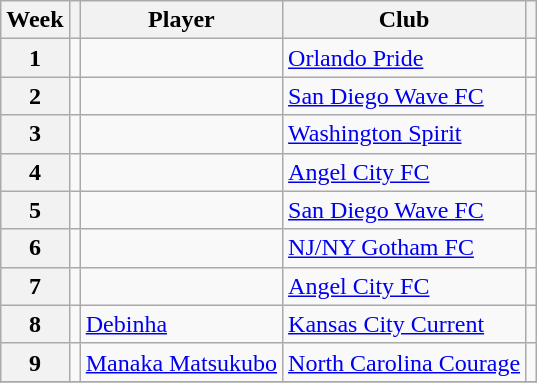<table class="wikitable sortable">
<tr>
<th scope="col">Week</th>
<th scope="col"></th>
<th scope="col">Player</th>
<th scope="col">Club</th>
<th scope="col"></th>
</tr>
<tr>
<th scope="row">1</th>
<td></td>
<td></td>
<td><a href='#'>Orlando Pride</a></td>
<td></td>
</tr>
<tr>
<th scope="row">2</th>
<td></td>
<td></td>
<td><a href='#'>San Diego Wave FC</a></td>
<td></td>
</tr>
<tr>
<th scope="row">3</th>
<td></td>
<td></td>
<td><a href='#'>Washington Spirit</a></td>
<td></td>
</tr>
<tr>
<th scope="row">4</th>
<td></td>
<td></td>
<td><a href='#'>Angel City FC</a></td>
<td></td>
</tr>
<tr>
<th scope="row">5</th>
<td></td>
<td></td>
<td><a href='#'>San Diego Wave FC</a></td>
<td></td>
</tr>
<tr>
<th scope="row">6</th>
<td></td>
<td></td>
<td><a href='#'>NJ/NY Gotham FC</a></td>
<td></td>
</tr>
<tr>
<th scope="row">7</th>
<td></td>
<td></td>
<td><a href='#'>Angel City FC</a></td>
<td></td>
</tr>
<tr>
<th scope="row">8</th>
<td></td>
<td><a href='#'>Debinha</a></td>
<td><a href='#'>Kansas City Current</a></td>
<td></td>
</tr>
<tr>
<th scope="row">9</th>
<td></td>
<td><a href='#'>Manaka Matsukubo</a></td>
<td><a href='#'>North Carolina Courage</a></td>
<td></td>
</tr>
<tr>
</tr>
</table>
